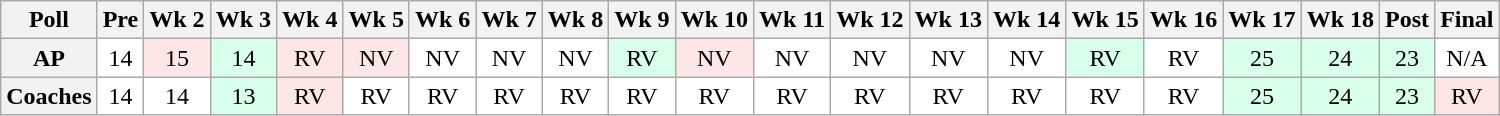<table class="wikitable" style="white-space:nowrap;text-align:center;">
<tr>
<th>Poll</th>
<th>Pre</th>
<th>Wk 2</th>
<th>Wk 3</th>
<th>Wk 4</th>
<th>Wk 5</th>
<th>Wk 6</th>
<th>Wk 7</th>
<th>Wk 8</th>
<th>Wk 9</th>
<th>Wk 10</th>
<th>Wk 11</th>
<th>Wk 12</th>
<th>Wk 13</th>
<th>Wk 14</th>
<th>Wk 15</th>
<th>Wk 16</th>
<th>Wk 17</th>
<th>Wk 18</th>
<th>Post</th>
<th>Final</th>
</tr>
<tr>
<th>AP</th>
<td style="background:#FFF;">14</td>
<td style="background:#FFE6E6;">15</td>
<td style="background:#D8FFEB;">14</td>
<td style="background:#FFE6E6;">RV</td>
<td style="background:#FFE6E6;">NV</td>
<td style="background:#FFF;">NV</td>
<td style="background:#FFF;">NV</td>
<td style="background:#FFF;">NV</td>
<td style="background:#D8FFEB;">RV</td>
<td style="background:#FFE6E6;">NV</td>
<td style="background:#FFF;">NV</td>
<td style="background:#FFF;">NV</td>
<td style="background:#FFF;">NV</td>
<td style="background:#FFF;">NV</td>
<td style="background:#D8FFEB;">RV</td>
<td style="background:#FFF;">RV</td>
<td style="background:#D8FFEB;">25</td>
<td style="background:#D8FFEB;">24</td>
<td style="background:#D8FFEB;">23</td>
<td style="background:#FFF;">N/A</td>
</tr>
<tr>
<th>Coaches</th>
<td style="background:#FFF;">14</td>
<td style="background:#FFF;">14</td>
<td style="background:#D8FFEB;">13</td>
<td style="background:#FFE6E6;">RV</td>
<td style="background:#FFF;">RV</td>
<td style="background:#FFF;">RV</td>
<td style="background:#FFF;">RV</td>
<td style="background:#FFF;">RV</td>
<td style="background:#FFF;">RV</td>
<td style="background:#FFF;">RV</td>
<td style="background:#FFF;">RV</td>
<td style="background:#FFF;">RV</td>
<td style="background:#FFF;">RV</td>
<td style="background:#FFF;">RV</td>
<td style="background:#FFF;">RV</td>
<td style="background:#FFF;">RV</td>
<td style="background:#D8FFEB;">25</td>
<td style="background:#D8FFEB;">24</td>
<td style="background:#D8FFEB;">23</td>
<td style="background:#FFE6E6;">RV</td>
</tr>
</table>
